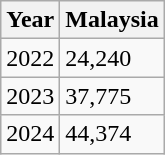<table class="wikitable">
<tr>
<th>Year</th>
<th>Malaysia</th>
</tr>
<tr>
<td>2022</td>
<td>24,240</td>
</tr>
<tr>
<td>2023</td>
<td>37,775</td>
</tr>
<tr>
<td>2024</td>
<td>44,374</td>
</tr>
</table>
